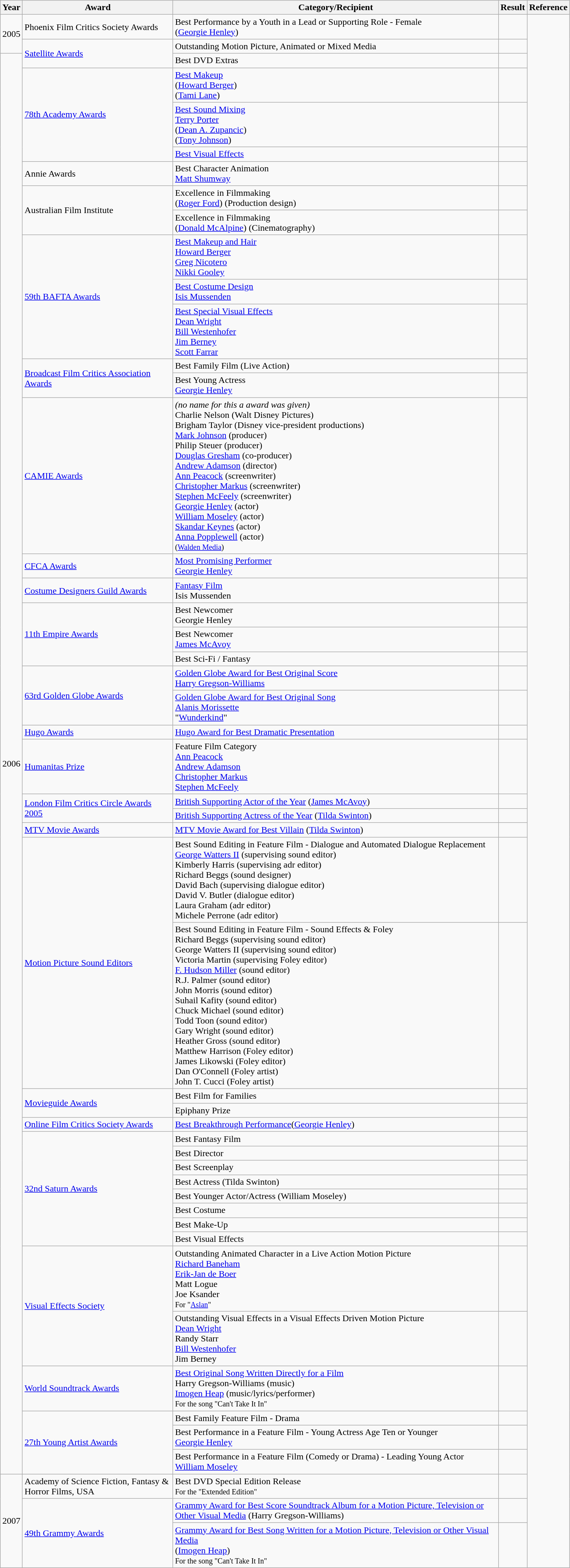<table class="wikitable" style="width:80%;">
<tr>
<th>Year</th>
<th>Award</th>
<th>Category/Recipient</th>
<th>Result</th>
<th>Reference</th>
</tr>
<tr>
<td rowspan="2">2005</td>
<td>Phoenix Film Critics Society Awards</td>
<td>Best Performance by a Youth in a Lead or Supporting Role - Female<br>(<a href='#'>Georgie Henley</a>)</td>
<td></td>
<td rowspan="49" style="text-align:center;"></td>
</tr>
<tr>
<td rowspan="2"><a href='#'>Satellite Awards</a></td>
<td>Outstanding Motion Picture, Animated or Mixed Media</td>
<td></td>
</tr>
<tr>
<td rowspan="44">2006</td>
<td>Best DVD Extras</td>
<td></td>
</tr>
<tr>
<td rowspan="3"><a href='#'>78th Academy Awards</a></td>
<td><a href='#'>Best Makeup</a><br>(<a href='#'>Howard Berger</a>)<br>(<a href='#'>Tami Lane</a>)</td>
<td></td>
</tr>
<tr>
<td><a href='#'>Best Sound Mixing</a><br><a href='#'>Terry Porter</a><br>(<a href='#'>Dean A. Zupancic</a>)<br>(<a href='#'>Tony Johnson</a>)</td>
<td></td>
</tr>
<tr>
<td><a href='#'>Best Visual Effects</a></td>
<td></td>
</tr>
<tr>
<td>Annie Awards</td>
<td>Best Character Animation<br><a href='#'>Matt Shumway</a></td>
<td></td>
</tr>
<tr>
<td rowspan="2">Australian Film Institute</td>
<td>Excellence in Filmmaking<br>(<a href='#'>Roger Ford</a>) (Production design)</td>
<td></td>
</tr>
<tr>
<td>Excellence in Filmmaking<br>(<a href='#'>Donald McAlpine</a>) (Cinematography)</td>
<td></td>
</tr>
<tr>
<td rowspan="3"><a href='#'>59th BAFTA Awards</a></td>
<td><a href='#'>Best Makeup and Hair</a><br><a href='#'>Howard Berger</a><br><a href='#'>Greg Nicotero</a><br><a href='#'>Nikki Gooley</a></td>
<td></td>
</tr>
<tr>
<td><a href='#'>Best Costume Design</a><br><a href='#'>Isis Mussenden</a></td>
<td></td>
</tr>
<tr>
<td><a href='#'>Best Special Visual Effects</a><br><a href='#'>Dean Wright</a><br><a href='#'>Bill Westenhofer</a><br><a href='#'>Jim Berney</a><br><a href='#'>Scott Farrar</a></td>
<td></td>
</tr>
<tr>
<td rowspan="2"><a href='#'>Broadcast Film Critics Association Awards</a></td>
<td>Best Family Film (Live Action)</td>
<td></td>
</tr>
<tr>
<td>Best Young Actress<br><a href='#'>Georgie Henley</a></td>
<td></td>
</tr>
<tr>
<td><a href='#'>CAMIE Awards</a></td>
<td><em>(no name for this a award was given)</em><br>Charlie Nelson (Walt Disney Pictures)<br>Brigham Taylor (Disney vice-president productions)<br><a href='#'>Mark Johnson</a> (producer)<br>Philip Steuer (producer)<br><a href='#'>Douglas Gresham</a> (co-producer)<br><a href='#'>Andrew Adamson</a> (director)<br><a href='#'>Ann Peacock</a> (screenwriter)<br><a href='#'>Christopher Markus</a> (screenwriter)<br><a href='#'>Stephen McFeely</a> (screenwriter)<br><a href='#'>Georgie Henley</a> (actor)<br><a href='#'>William Moseley</a> (actor)<br><a href='#'>Skandar Keynes</a> (actor)<br><a href='#'>Anna Popplewell</a> (actor)<br><small>(<a href='#'>Walden Media</a>)</small></td>
<td></td>
</tr>
<tr>
<td><a href='#'>CFCA Awards</a></td>
<td><a href='#'>Most Promising Performer</a><br><a href='#'>Georgie Henley</a></td>
<td></td>
</tr>
<tr>
<td><a href='#'>Costume Designers Guild Awards</a></td>
<td><a href='#'>Fantasy Film</a><br>Isis Mussenden</td>
<td></td>
</tr>
<tr>
<td rowspan="3"><a href='#'>11th Empire Awards</a></td>
<td>Best Newcomer<br>Georgie Henley</td>
<td></td>
</tr>
<tr>
<td>Best Newcomer<br><a href='#'>James McAvoy</a></td>
<td></td>
</tr>
<tr>
<td>Best Sci-Fi / Fantasy</td>
<td></td>
</tr>
<tr>
<td rowspan="2"><a href='#'>63rd Golden Globe Awards</a></td>
<td><a href='#'>Golden Globe Award for Best Original Score</a><br><a href='#'>Harry Gregson-Williams</a></td>
<td></td>
</tr>
<tr>
<td><a href='#'>Golden Globe Award for Best Original Song</a><br><a href='#'>Alanis Morissette</a><br>"<a href='#'>Wunderkind</a>"</td>
<td></td>
</tr>
<tr>
<td><a href='#'>Hugo Awards</a></td>
<td><a href='#'>Hugo Award for Best Dramatic Presentation</a></td>
<td></td>
</tr>
<tr>
<td><a href='#'>Humanitas Prize</a></td>
<td>Feature Film Category<br><a href='#'>Ann Peacock</a><br><a href='#'>Andrew Adamson</a><br><a href='#'>Christopher Markus</a><br><a href='#'>Stephen McFeely</a></td>
<td></td>
</tr>
<tr>
<td rowspan="2"><a href='#'>London Film Critics Circle Awards 2005</a></td>
<td><a href='#'>British Supporting Actor of the Year</a> (<a href='#'>James McAvoy</a>)</td>
<td></td>
</tr>
<tr>
<td><a href='#'>British Supporting Actress of the Year</a> (<a href='#'>Tilda Swinton</a>)</td>
<td></td>
</tr>
<tr>
<td><a href='#'>MTV Movie Awards</a></td>
<td><a href='#'>MTV Movie Award for Best Villain</a> (<a href='#'>Tilda Swinton</a>)</td>
<td></td>
</tr>
<tr>
<td rowspan="2"><a href='#'>Motion Picture Sound Editors</a></td>
<td>Best Sound Editing in Feature Film - Dialogue and Automated Dialogue Replacement<br><a href='#'>George Watters II</a> (supervising sound editor)<br>Kimberly Harris (supervising adr editor)<br>Richard Beggs (sound designer) <br>David Bach (supervising dialogue editor)<br>David V. Butler (dialogue editor) <br>Laura Graham (adr editor)<br>Michele Perrone (adr editor)</td>
<td></td>
</tr>
<tr>
<td>Best Sound Editing in Feature Film - Sound Effects & Foley<br>Richard Beggs (supervising sound editor)<br>George Watters II (supervising sound editor)<br>Victoria Martin (supervising Foley editor)<br><a href='#'>F. Hudson Miller</a> (sound editor)<br>R.J. Palmer (sound editor)<br>John Morris (sound editor)<br>Suhail Kafity (sound editor)<br>Chuck Michael (sound editor)<br>Todd Toon (sound editor)<br>Gary Wright (sound editor)<br>Heather Gross (sound editor)<br>Matthew Harrison (Foley editor)<br>James Likowski (Foley editor)<br>Dan O'Connell (Foley artist)<br>John T. Cucci (Foley artist)</td>
<td></td>
</tr>
<tr>
<td rowspan="2"><a href='#'>Movieguide Awards</a></td>
<td>Best Film for Families</td>
<td></td>
</tr>
<tr>
<td>Epiphany Prize</td>
<td></td>
</tr>
<tr>
<td><a href='#'>Online Film Critics Society Awards</a></td>
<td><a href='#'>Best Breakthrough Performance</a>(<a href='#'>Georgie Henley</a>)</td>
<td></td>
</tr>
<tr>
<td rowspan="8"><a href='#'>32nd Saturn Awards</a></td>
<td>Best Fantasy Film</td>
<td></td>
</tr>
<tr>
<td>Best Director</td>
<td></td>
</tr>
<tr>
<td>Best Screenplay</td>
<td></td>
</tr>
<tr>
<td>Best Actress (Tilda Swinton)</td>
<td></td>
</tr>
<tr>
<td>Best Younger Actor/Actress (William Moseley)</td>
<td></td>
</tr>
<tr>
<td>Best Costume</td>
<td></td>
</tr>
<tr>
<td>Best Make-Up</td>
<td></td>
</tr>
<tr>
<td>Best Visual Effects</td>
<td></td>
</tr>
<tr>
<td rowspan="2"><a href='#'>Visual Effects Society</a></td>
<td>Outstanding Animated Character in a Live Action Motion Picture<br><a href='#'>Richard Baneham</a><br><a href='#'>Erik-Jan de Boer</a><br>Matt Logue<br>Joe Ksander<br><small>For "<a href='#'>Aslan</a>"</small></td>
<td></td>
</tr>
<tr>
<td>Outstanding Visual Effects in a Visual Effects Driven Motion Picture<br><a href='#'>Dean Wright</a><br>Randy Starr<br><a href='#'>Bill Westenhofer</a><br>Jim Berney</td>
<td></td>
</tr>
<tr>
<td><a href='#'>World Soundtrack Awards</a></td>
<td><a href='#'>Best Original Song Written Directly for a Film</a><br>Harry Gregson-Williams (music)<br><a href='#'>Imogen Heap</a> (music/lyrics/performer)<br><small>For the song "Can't Take It In"</small></td>
<td></td>
</tr>
<tr>
<td rowspan="3"><a href='#'>27th Young Artist Awards</a></td>
<td>Best Family Feature Film - Drama</td>
<td></td>
</tr>
<tr>
<td>Best Performance in a Feature Film - Young Actress Age Ten or Younger<br><a href='#'>Georgie Henley</a></td>
<td></td>
</tr>
<tr>
<td>Best Performance in a Feature Film (Comedy or Drama) - Leading Young Actor<br><a href='#'>William Moseley</a></td>
<td></td>
</tr>
<tr>
<td rowspan="3">2007</td>
<td>Academy of Science Fiction, Fantasy & Horror Films, USA</td>
<td>Best DVD Special Edition Release<br><small>For the "Extended Edition"</small></td>
<td></td>
</tr>
<tr>
<td rowspan="2"><a href='#'>49th Grammy Awards</a></td>
<td><a href='#'>Grammy Award for Best Score Soundtrack Album for a Motion Picture, Television or Other Visual Media</a> (Harry Gregson-Williams)</td>
<td></td>
</tr>
<tr>
<td><a href='#'>Grammy Award for Best Song Written for a Motion Picture, Television or Other Visual Media</a><br>(<a href='#'>Imogen Heap</a>)<br><small>For the song "Can't Take It In"</small></td>
<td></td>
</tr>
</table>
